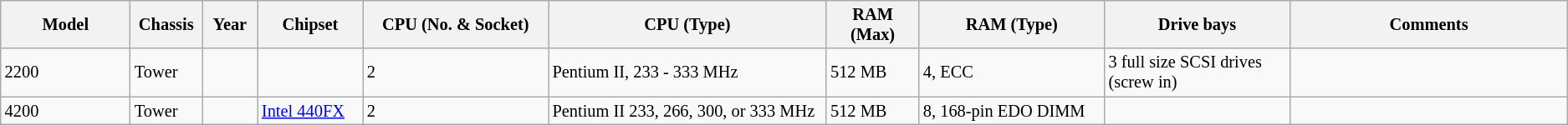<table class="wikitable collapsible collapsed" style="clear:both; font-size: 85%;">
<tr>
<th width="7%">Model</th>
<th width="3%">Chassis</th>
<th width="3%">Year</th>
<th width="5%">Chipset</th>
<th width="10%">CPU (No. & Socket)</th>
<th width="15%">CPU (Type)</th>
<th width="5%">RAM (Max)</th>
<th width="10%">RAM (Type)</th>
<th width="10%">Drive bays</th>
<th width="15%">Comments</th>
</tr>
<tr>
<td>2200</td>
<td>Tower</td>
<td></td>
<td></td>
<td>2</td>
<td>Pentium II, 233 - 333 MHz</td>
<td>512 MB</td>
<td>4, ECC</td>
<td>3 full size SCSI drives (screw in)</td>
<td></td>
</tr>
<tr>
<td>4200</td>
<td>Tower</td>
<td></td>
<td><a href='#'>Intel 440FX</a></td>
<td>2</td>
<td>Pentium II 233, 266, 300, or 333 MHz</td>
<td>512 MB</td>
<td>8, 168-pin EDO DIMM</td>
<td></td>
<td></td>
</tr>
</table>
